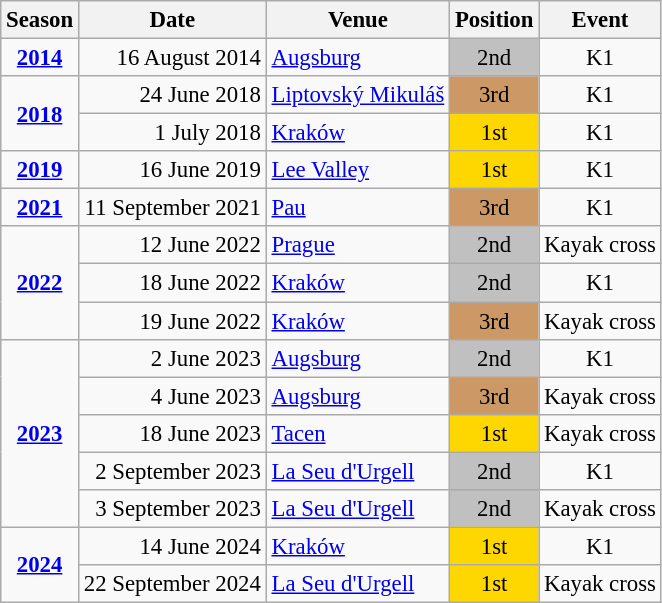<table class="wikitable" style="text-align:center; font-size:95%;">
<tr>
<th>Season</th>
<th>Date</th>
<th>Venue</th>
<th>Position</th>
<th>Event</th>
</tr>
<tr>
<td><strong><a href='#'>2014</a></strong></td>
<td align=right>16 August 2014</td>
<td align=left><a href='#'>Augsburg</a></td>
<td bgcolor=silver>2nd</td>
<td>K1</td>
</tr>
<tr>
<td rowspan=2><strong><a href='#'>2018</a></strong></td>
<td align=right>24 June 2018</td>
<td align=left><a href='#'>Liptovský Mikuláš</a></td>
<td bgcolor=cc9966>3rd</td>
<td>K1</td>
</tr>
<tr>
<td align=right>1 July 2018</td>
<td align=left><a href='#'>Kraków</a></td>
<td bgcolor=gold>1st</td>
<td>K1</td>
</tr>
<tr>
<td><strong><a href='#'>2019</a></strong></td>
<td align=right>16 June 2019</td>
<td align=left><a href='#'>Lee Valley</a></td>
<td bgcolor=gold>1st</td>
<td>K1</td>
</tr>
<tr>
<td><strong><a href='#'>2021</a></strong></td>
<td align=right>11 September 2021</td>
<td align=left><a href='#'>Pau</a></td>
<td bgcolor=cc9966>3rd</td>
<td>K1</td>
</tr>
<tr>
<td rowspan=3><strong><a href='#'>2022</a></strong></td>
<td align=right>12 June 2022</td>
<td align=left><a href='#'>Prague</a></td>
<td bgcolor=silver>2nd</td>
<td>Kayak cross</td>
</tr>
<tr>
<td align=right>18 June 2022</td>
<td align=left><a href='#'>Kraków</a></td>
<td bgcolor=silver>2nd</td>
<td>K1</td>
</tr>
<tr>
<td align=right>19 June 2022</td>
<td align=left><a href='#'>Kraków</a></td>
<td bgcolor=cc9966>3rd</td>
<td>Kayak cross</td>
</tr>
<tr>
<td rowspan=5><strong><a href='#'>2023</a></strong></td>
<td align=right>2 June 2023</td>
<td align=left><a href='#'>Augsburg</a></td>
<td bgcolor=silver>2nd</td>
<td>K1</td>
</tr>
<tr>
<td align=right>4 June 2023</td>
<td align=left><a href='#'>Augsburg</a></td>
<td bgcolor=cc9966>3rd</td>
<td>Kayak cross</td>
</tr>
<tr>
<td align=right>18 June 2023</td>
<td align=left><a href='#'>Tacen</a></td>
<td bgcolor=gold>1st</td>
<td>Kayak cross</td>
</tr>
<tr>
<td align=right>2 September 2023</td>
<td align=left><a href='#'>La Seu d'Urgell</a></td>
<td bgcolor=silver>2nd</td>
<td>K1</td>
</tr>
<tr>
<td align=right>3 September 2023</td>
<td align=left><a href='#'>La Seu d'Urgell</a></td>
<td bgcolor=silver>2nd</td>
<td>Kayak cross</td>
</tr>
<tr>
<td rowspan=2><strong><a href='#'>2024</a></strong></td>
<td align=right>14 June 2024</td>
<td align=left><a href='#'>Kraków</a></td>
<td bgcolor=gold>1st</td>
<td>K1</td>
</tr>
<tr>
<td align=right>22 September 2024</td>
<td align=left><a href='#'>La Seu d'Urgell</a></td>
<td bgcolor=gold>1st</td>
<td>Kayak cross</td>
</tr>
</table>
